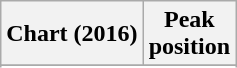<table class="wikitable plainrowheaders sortable" style="text-align:center;">
<tr>
<th scope="col">Chart (2016)</th>
<th scope="col">Peak<br>position</th>
</tr>
<tr>
</tr>
<tr>
</tr>
</table>
